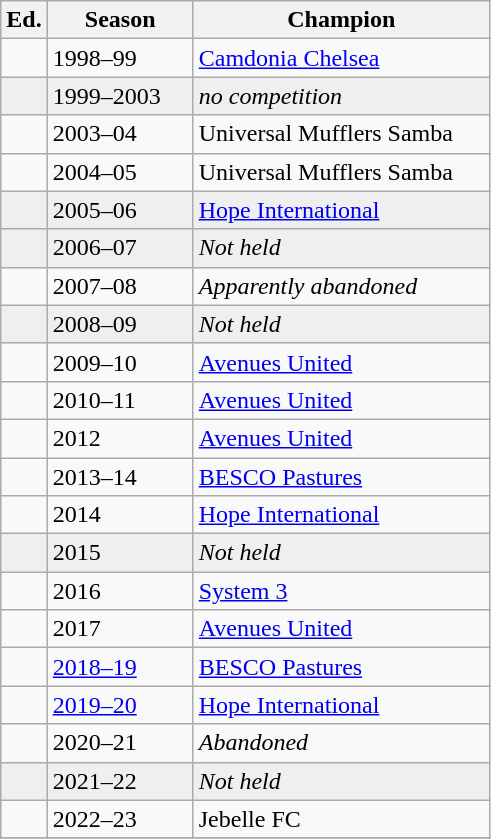<table class="wikitable sortable">
<tr>
<th width=px>Ed.</th>
<th width=90px>Season</th>
<th width=190px>Champion</th>
</tr>
<tr>
<td></td>
<td>1998–99</td>
<td><a href='#'>Camdonia Chelsea</a></td>
</tr>
<tr bgcolor=#efefef>
<td></td>
<td>1999–2003</td>
<td><em>no competition</em></td>
</tr>
<tr>
<td></td>
<td>2003–04</td>
<td>Universal Mufflers Samba</td>
</tr>
<tr>
<td></td>
<td>2004–05</td>
<td>Universal Mufflers Samba</td>
</tr>
<tr bgcolor=#efefef>
<td></td>
<td>2005–06</td>
<td><a href='#'>Hope International</a></td>
</tr>
<tr bgcolor=#efefef>
<td></td>
<td>2006–07</td>
<td><em>Not held</em></td>
</tr>
<tr>
<td></td>
<td>2007–08</td>
<td><em>Apparently abandoned</em></td>
</tr>
<tr bgcolor=#efefef>
<td></td>
<td>2008–09</td>
<td><em>Not held</em></td>
</tr>
<tr>
<td></td>
<td>2009–10</td>
<td><a href='#'>Avenues United</a></td>
</tr>
<tr>
<td></td>
<td>2010–11</td>
<td><a href='#'>Avenues United</a></td>
</tr>
<tr>
<td></td>
<td>2012</td>
<td><a href='#'>Avenues United</a></td>
</tr>
<tr>
<td></td>
<td>2013–14</td>
<td><a href='#'>BESCO Pastures</a></td>
</tr>
<tr>
<td></td>
<td>2014</td>
<td><a href='#'>Hope International</a></td>
</tr>
<tr bgcolor=#efefef>
<td></td>
<td>2015</td>
<td><em>Not held</em></td>
</tr>
<tr>
<td></td>
<td>2016</td>
<td><a href='#'>System 3</a></td>
</tr>
<tr>
<td></td>
<td>2017</td>
<td><a href='#'>Avenues United</a></td>
</tr>
<tr>
<td></td>
<td><a href='#'>2018–19</a></td>
<td><a href='#'>BESCO Pastures</a></td>
</tr>
<tr>
<td></td>
<td><a href='#'>2019–20</a></td>
<td><a href='#'>Hope International</a></td>
</tr>
<tr>
<td></td>
<td>2020–21</td>
<td><em>Abandoned</em></td>
</tr>
<tr bgcolor=#efefef>
<td></td>
<td>2021–22</td>
<td><em>Not held</em></td>
</tr>
<tr>
<td></td>
<td>2022–23</td>
<td>Jebelle FC</td>
</tr>
<tr>
</tr>
</table>
